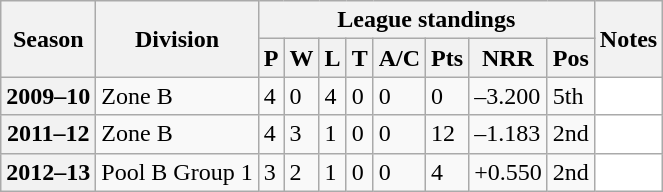<table class="wikitable sortable">
<tr>
<th scope="col" rowspan="2">Season</th>
<th scope="col" rowspan="2">Division</th>
<th scope="col" colspan="8">League standings</th>
<th scope="col" rowspan="2">Notes</th>
</tr>
<tr>
<th scope="col">P</th>
<th scope="col">W</th>
<th scope="col">L</th>
<th scope="col">T</th>
<th scope="col">A/C</th>
<th scope="col">Pts</th>
<th scope="col">NRR</th>
<th scope="col">Pos</th>
</tr>
<tr>
<th scope="row">2009–10</th>
<td>Zone B</td>
<td>4</td>
<td>0</td>
<td>4</td>
<td>0</td>
<td>0</td>
<td>0</td>
<td>–3.200</td>
<td>5th</td>
<td style="background: white;"></td>
</tr>
<tr>
<th scope="row">2011–12</th>
<td>Zone B</td>
<td>4</td>
<td>3</td>
<td>1</td>
<td>0</td>
<td>0</td>
<td>12</td>
<td>–1.183</td>
<td>2nd</td>
<td style="background: white;"></td>
</tr>
<tr>
<th scope="row">2012–13</th>
<td>Pool B Group 1</td>
<td>3</td>
<td>2</td>
<td>1</td>
<td>0</td>
<td>0</td>
<td>4</td>
<td>+0.550</td>
<td>2nd</td>
<td style="background: white;"></td>
</tr>
</table>
